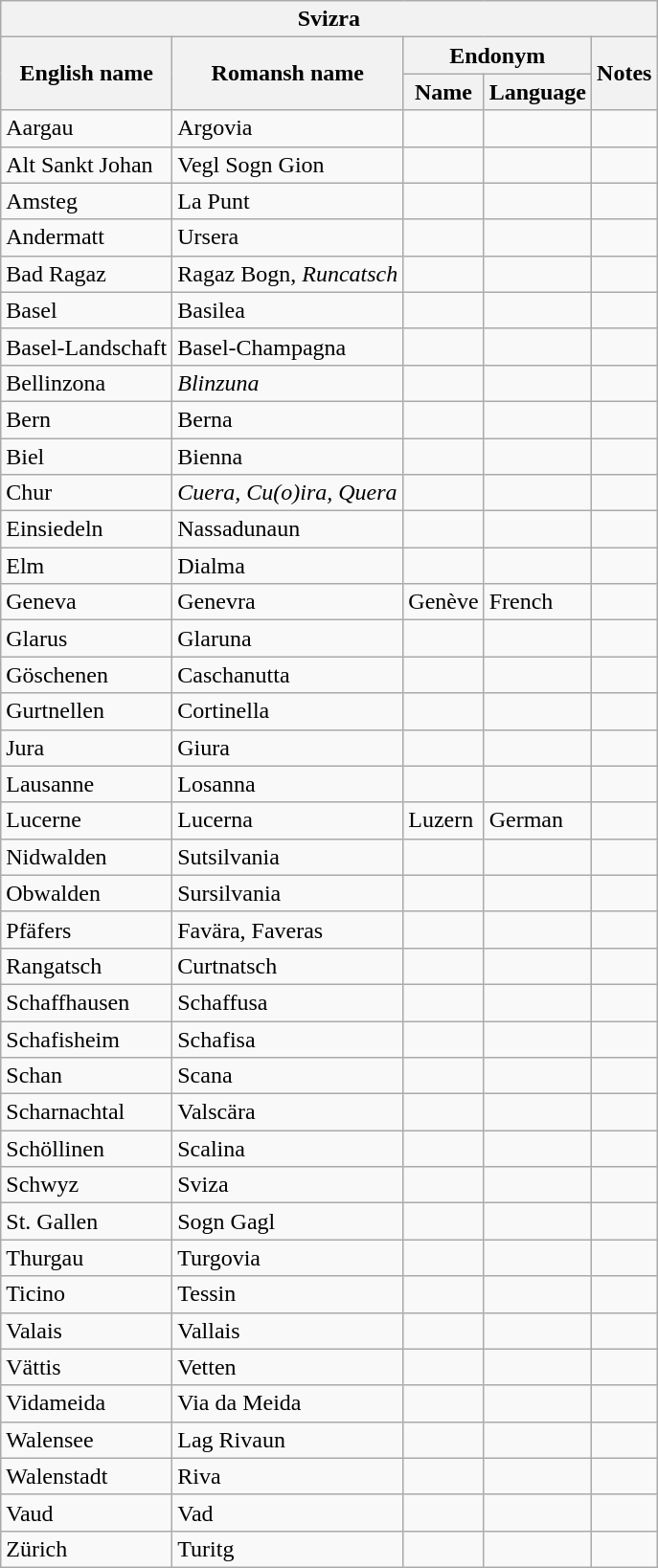<table class="wikitable sortable">
<tr>
<th colspan="5"> Svizra</th>
</tr>
<tr>
<th rowspan="2">English name</th>
<th rowspan="2">Romansh name</th>
<th colspan="2">Endonym</th>
<th rowspan="2">Notes</th>
</tr>
<tr>
<th>Name</th>
<th>Language</th>
</tr>
<tr>
<td>Aargau</td>
<td>Argovia</td>
<td></td>
<td></td>
<td></td>
</tr>
<tr>
<td>Alt Sankt Johan</td>
<td>Vegl Sogn Gion</td>
<td></td>
<td></td>
<td></td>
</tr>
<tr>
<td>Amsteg</td>
<td>La Punt</td>
<td></td>
<td></td>
<td></td>
</tr>
<tr>
<td>Andermatt</td>
<td>Ursera</td>
<td></td>
<td></td>
<td></td>
</tr>
<tr>
<td>Bad Ragaz</td>
<td>Ragaz Bogn, <em>Runcatsch</em></td>
<td></td>
<td></td>
<td></td>
</tr>
<tr>
<td>Basel</td>
<td>Basilea</td>
<td></td>
<td></td>
<td></td>
</tr>
<tr>
<td>Basel-Landschaft</td>
<td>Basel-Champagna</td>
<td></td>
<td></td>
<td></td>
</tr>
<tr>
<td>Bellinzona</td>
<td><em>Blinzuna</em></td>
<td></td>
<td></td>
<td></td>
</tr>
<tr>
<td>Bern</td>
<td>Berna</td>
<td></td>
<td></td>
<td></td>
</tr>
<tr>
<td>Biel</td>
<td>Bienna</td>
<td></td>
<td></td>
<td></td>
</tr>
<tr>
<td>Chur</td>
<td><em>Cuera, Cu(o)ira, Quera</em></td>
<td></td>
<td></td>
<td></td>
</tr>
<tr>
<td>Einsiedeln</td>
<td>Nassadunaun</td>
<td></td>
<td></td>
<td></td>
</tr>
<tr>
<td>Elm</td>
<td>Dialma</td>
<td></td>
<td></td>
<td></td>
</tr>
<tr>
<td>Geneva</td>
<td>Genevra</td>
<td>Genève</td>
<td>French</td>
<td></td>
</tr>
<tr>
<td>Glarus</td>
<td>Glaruna</td>
<td></td>
<td></td>
<td></td>
</tr>
<tr>
<td>Göschenen</td>
<td>Caschanutta</td>
<td></td>
<td></td>
<td></td>
</tr>
<tr>
<td>Gurtnellen</td>
<td>Cortinella</td>
<td></td>
<td></td>
<td></td>
</tr>
<tr>
<td>Jura</td>
<td>Giura</td>
<td></td>
<td></td>
<td></td>
</tr>
<tr>
<td>Lausanne</td>
<td>Losanna</td>
<td></td>
<td></td>
<td></td>
</tr>
<tr>
<td>Lucerne</td>
<td>Lucerna</td>
<td>Luzern</td>
<td>German</td>
<td></td>
</tr>
<tr>
<td>Nidwalden</td>
<td>Sutsilvania</td>
<td></td>
<td></td>
<td></td>
</tr>
<tr>
<td>Obwalden</td>
<td>Sursilvania</td>
<td></td>
<td></td>
<td></td>
</tr>
<tr>
<td>Pfäfers</td>
<td>Favära, Faveras</td>
<td></td>
<td></td>
<td></td>
</tr>
<tr>
<td>Rangatsch</td>
<td>Curtnatsch</td>
<td></td>
<td></td>
<td></td>
</tr>
<tr>
<td>Schaffhausen</td>
<td>Schaffusa</td>
<td></td>
<td></td>
<td></td>
</tr>
<tr>
<td>Schafisheim</td>
<td>Schafisa</td>
<td></td>
<td></td>
<td></td>
</tr>
<tr>
<td>Schan</td>
<td>Scana</td>
<td></td>
<td></td>
<td></td>
</tr>
<tr>
<td>Scharnachtal</td>
<td>Valscära</td>
<td></td>
<td></td>
<td></td>
</tr>
<tr>
<td>Schöllinen</td>
<td>Scalina</td>
<td></td>
<td></td>
<td></td>
</tr>
<tr>
<td>Schwyz</td>
<td>Sviza</td>
<td></td>
<td></td>
<td></td>
</tr>
<tr>
<td>St. Gallen</td>
<td>Sogn Gagl</td>
<td></td>
<td></td>
<td></td>
</tr>
<tr>
<td>Thurgau</td>
<td>Turgovia</td>
<td></td>
<td></td>
<td></td>
</tr>
<tr>
<td>Ticino</td>
<td>Tessin</td>
<td></td>
<td></td>
<td></td>
</tr>
<tr>
<td>Valais</td>
<td>Vallais</td>
<td></td>
<td></td>
<td></td>
</tr>
<tr>
<td>Vättis</td>
<td>Vetten</td>
<td></td>
<td></td>
<td></td>
</tr>
<tr>
<td>Vidameida</td>
<td>Via da Meida</td>
<td></td>
<td></td>
<td></td>
</tr>
<tr>
<td>Walensee</td>
<td>Lag Rivaun</td>
<td></td>
<td></td>
<td></td>
</tr>
<tr>
<td>Walenstadt</td>
<td>Riva</td>
<td></td>
<td></td>
<td></td>
</tr>
<tr>
<td>Vaud</td>
<td>Vad</td>
<td></td>
<td></td>
<td></td>
</tr>
<tr>
<td>Zürich</td>
<td>Turitg</td>
<td></td>
<td></td>
<td></td>
</tr>
</table>
